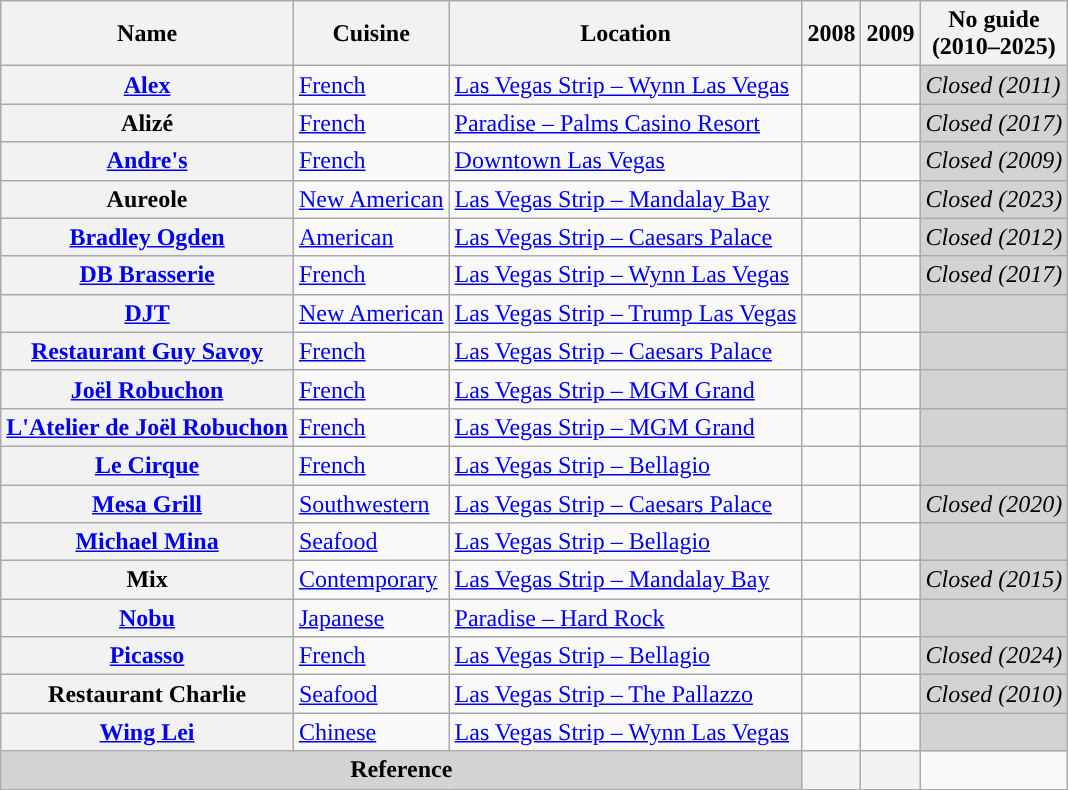<table class="wikitable sortable plainrowheaders" style="text-align:left;">
<tr>
<th scope="col">Name</th>
<th scope="col">Cuisine</th>
<th scope="col">Location</th>
<th scope="col">2008</th>
<th scope="col">2009</th>
<th scope="col">No guide<br> (2010–2025)</th>
</tr>
<tr>
<th scope="row"><a href='#'>Alex</a></th>
<td><a href='#'>French</a></td>
<td><a href='#'>Las Vegas Strip – Wynn Las Vegas</a></td>
<td></td>
<td></td>
<td colspan="1" style="background:lightgray"><em>Closed (2011)</em></td>
</tr>
<tr>
<th scope="row">Alizé</th>
<td><a href='#'>French</a></td>
<td><a href='#'>Paradise – Palms Casino Resort</a></td>
<td></td>
<td></td>
<td colspan="1" style="background:lightgray"><em>Closed (2017)</em></td>
</tr>
<tr>
<th scope="row"><a href='#'>Andre's</a></th>
<td><a href='#'>French</a></td>
<td><a href='#'>Downtown Las Vegas</a></td>
<td></td>
<td></td>
<td colspan="1" style="background:lightgray"><em>Closed (2009)</em></td>
</tr>
<tr>
<th scope="row">Aureole</th>
<td><a href='#'>New American</a></td>
<td><a href='#'>Las Vegas Strip – Mandalay Bay</a></td>
<td></td>
<td></td>
<td colspan="1" style="background:lightgray"><em>Closed (2023)</em></td>
</tr>
<tr>
<th scope="row"><a href='#'>Bradley Ogden</a></th>
<td><a href='#'>American</a></td>
<td><a href='#'>Las Vegas Strip – Caesars Palace</a></td>
<td></td>
<td></td>
<td colspan="1" style="background:lightgray"><em>Closed (2012)</em></td>
</tr>
<tr>
<th scope="row"><a href='#'>DB Brasserie</a></th>
<td><a href='#'>French</a></td>
<td><a href='#'>Las Vegas Strip – Wynn Las Vegas</a></td>
<td></td>
<td></td>
<td colspan="1" style="background:lightgray"><em>Closed (2017)</em></td>
</tr>
<tr>
<th scope="row"><a href='#'>DJT</a></th>
<td><a href='#'>New American</a></td>
<td><a href='#'>Las Vegas Strip – Trump Las Vegas</a></td>
<td></td>
<td></td>
<td colspan="1" style="background:lightgray"></td>
</tr>
<tr>
<th scope="row"><a href='#'>Restaurant Guy Savoy</a></th>
<td><a href='#'>French</a></td>
<td><a href='#'>Las Vegas Strip – Caesars Palace</a></td>
<td></td>
<td></td>
<td colspan="1" style="background:lightgray"></td>
</tr>
<tr>
<th scope="row"><a href='#'>Joël Robuchon</a></th>
<td><a href='#'>French</a></td>
<td><a href='#'>Las Vegas Strip – MGM Grand</a></td>
<td></td>
<td></td>
<td colspan="1" style="background:lightgray"></td>
</tr>
<tr>
<th scope="row"><a href='#'>L'Atelier de Joël Robuchon</a></th>
<td><a href='#'>French</a></td>
<td><a href='#'>Las Vegas Strip – MGM Grand</a></td>
<td></td>
<td></td>
<td colspan="1" style="background:lightgray"></td>
</tr>
<tr>
<th scope="row"><a href='#'>Le Cirque</a></th>
<td><a href='#'>French</a></td>
<td><a href='#'>Las Vegas Strip – Bellagio</a></td>
<td></td>
<td></td>
<td colspan="1" style="background:lightgray"></td>
</tr>
<tr>
<th scope="row"><a href='#'>Mesa Grill</a></th>
<td><a href='#'>Southwestern</a></td>
<td><a href='#'>Las Vegas Strip – Caesars Palace</a></td>
<td></td>
<td></td>
<td colspan="1" style="background:lightgray"><em>Closed (2020)</em></td>
</tr>
<tr>
<th scope="row"><a href='#'>Michael Mina</a></th>
<td><a href='#'>Seafood</a></td>
<td><a href='#'>Las Vegas Strip – Bellagio</a></td>
<td></td>
<td></td>
<td colspan="1" style="background:lightgray"></td>
</tr>
<tr>
<th scope="row">Mix</th>
<td><a href='#'>Contemporary</a></td>
<td><a href='#'>Las Vegas Strip – Mandalay Bay</a></td>
<td></td>
<td></td>
<td colspan="1" style="background:lightgray"><em>Closed (2015)</em></td>
</tr>
<tr>
<th scope="row"><a href='#'>Nobu</a></th>
<td><a href='#'>Japanese</a></td>
<td><a href='#'>Paradise – Hard Rock</a> </td>
<td></td>
<td></td>
<td colspan="1" style="background:lightgray"></td>
</tr>
<tr>
<th scope="row"><a href='#'>Picasso</a></th>
<td><a href='#'>French</a></td>
<td><a href='#'>Las Vegas Strip – Bellagio</a></td>
<td></td>
<td></td>
<td colspan="1" style="background:lightgray"><em>Closed (2024)</em></td>
</tr>
<tr>
<th scope="row">Restaurant Charlie</th>
<td><a href='#'>Seafood</a></td>
<td><a href='#'>Las Vegas Strip – The Pallazzo</a></td>
<td></td>
<td></td>
<td colspan="1" style="background:lightgray"><em>Closed (2010)</em></td>
</tr>
<tr>
<th scope="row"><a href='#'>Wing Lei</a></th>
<td><a href='#'>Chinese</a></td>
<td><a href='#'>Las Vegas Strip – Wynn Las Vegas</a></td>
<td></td>
<td></td>
<td colspan="1" style="background:lightgray"></td>
</tr>
<tr>
<th colspan="3" style="text-align: center;background: lightgray;">Reference</th>
<th></th>
<th></th>
</tr>
</table>
